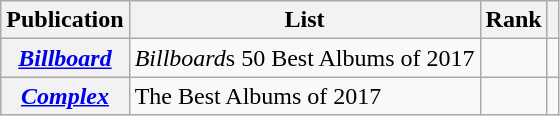<table class="wikitable sortable plainrowheaders" style="border:none; margin:0;">
<tr>
<th scope="col">Publication</th>
<th scope="col" class="unsortable">List</th>
<th scope="col" data-sort-type="number">Rank</th>
<th scope="col" class="unsortable"></th>
</tr>
<tr>
<th scope="row"><em><a href='#'>Billboard</a></em></th>
<td><em>Billboard</em>s 50 Best Albums of 2017</td>
<td></td>
<td></td>
</tr>
<tr>
<th scope="row"><em><a href='#'>Complex</a></em></th>
<td>The Best Albums of 2017</td>
<td></td>
<td></td>
</tr>
</table>
